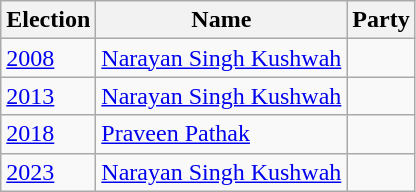<table class="wikitable sortable">
<tr>
<th>Election</th>
<th>Name</th>
<th colspan=2>Party</th>
</tr>
<tr>
<td><a href='#'>2008</a></td>
<td><a href='#'>Narayan Singh Kushwah</a></td>
<td></td>
</tr>
<tr>
<td><a href='#'>2013</a></td>
<td><a href='#'>Narayan Singh Kushwah</a></td>
<td></td>
</tr>
<tr>
<td><a href='#'>2018</a></td>
<td><a href='#'>Praveen Pathak</a></td>
<td></td>
</tr>
<tr>
<td><a href='#'>2023</a></td>
<td><a href='#'>Narayan Singh Kushwah</a></td>
<td></td>
</tr>
</table>
